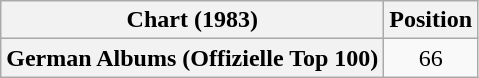<table class="wikitable plainrowheaders" style="text-align:center">
<tr>
<th scope="col">Chart (1983)</th>
<th scope="col">Position</th>
</tr>
<tr>
<th scope="row">German Albums (Offizielle Top 100)</th>
<td>66</td>
</tr>
</table>
